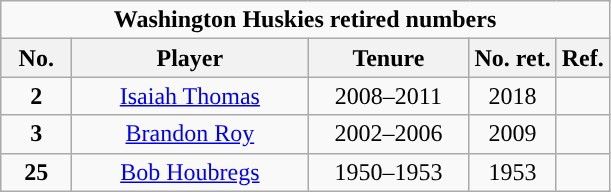<table class="wikitable sortable" style="text-align:center">
<tr>
<td colspan=6><strong>Washington Huskies retired numbers</strong></td>
</tr>
<tr>
<th width=40px>No.</th>
<th width=150px>Player</th>
<th width=100px>Tenure</th>
<th width=px>No. ret.</th>
<th width=px>Ref.</th>
</tr>
<tr>
<td><strong>2</strong></td>
<td><a href='#'>Isaiah Thomas</a></td>
<td>2008–2011</td>
<td>2018</td>
<td></td>
</tr>
<tr>
<td><strong>3</strong></td>
<td><a href='#'>Brandon Roy</a></td>
<td>2002–2006</td>
<td>2009</td>
<td></td>
</tr>
<tr>
<td><strong>25</strong></td>
<td><a href='#'>Bob Houbregs</a></td>
<td>1950–1953</td>
<td>1953</td>
<td></td>
</tr>
</table>
